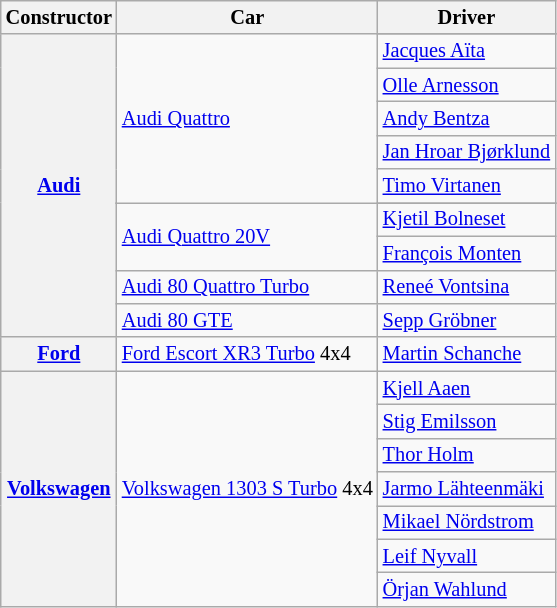<table class="wikitable" style="font-size: 85%">
<tr>
<th>Constructor</th>
<th>Car</th>
<th>Driver</th>
</tr>
<tr>
<th rowspan=11><a href='#'>Audi</a></th>
<td rowspan=6><a href='#'>Audi Quattro</a></td>
</tr>
<tr>
<td> <a href='#'>Jacques Aïta</a></td>
</tr>
<tr>
<td> <a href='#'>Olle Arnesson</a></td>
</tr>
<tr>
<td> <a href='#'>Andy Bentza</a></td>
</tr>
<tr>
<td> <a href='#'>Jan Hroar Bjørklund</a></td>
</tr>
<tr>
<td> <a href='#'>Timo Virtanen</a></td>
</tr>
<tr>
<td rowspan=3><a href='#'>Audi Quattro 20V</a></td>
</tr>
<tr>
<td> <a href='#'>Kjetil Bolneset</a></td>
</tr>
<tr>
<td> <a href='#'>François Monten</a></td>
</tr>
<tr>
<td><a href='#'>Audi 80 Quattro Turbo</a></td>
<td> <a href='#'>Reneé Vontsina</a></td>
</tr>
<tr>
<td><a href='#'>Audi 80 GTE</a></td>
<td> <a href='#'>Sepp Gröbner</a></td>
</tr>
<tr>
<th><a href='#'>Ford</a></th>
<td><a href='#'>Ford Escort XR3 Turbo</a> 4x4</td>
<td> <a href='#'>Martin Schanche</a></td>
</tr>
<tr>
<th rowspan=7><a href='#'>Volkswagen</a></th>
<td rowspan=7><a href='#'>Volkswagen 1303 S Turbo</a> 4x4</td>
<td> <a href='#'>Kjell Aaen</a></td>
</tr>
<tr>
<td> <a href='#'>Stig Emilsson</a></td>
</tr>
<tr>
<td> <a href='#'>Thor Holm</a></td>
</tr>
<tr>
<td> <a href='#'>Jarmo Lähteenmäki</a></td>
</tr>
<tr>
<td> <a href='#'>Mikael Nördstrom</a></td>
</tr>
<tr>
<td> <a href='#'>Leif Nyvall</a></td>
</tr>
<tr>
<td> <a href='#'>Örjan Wahlund</a></td>
</tr>
</table>
